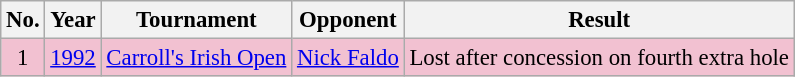<table class="wikitable" style="font-size:95%;">
<tr>
<th>No.</th>
<th>Year</th>
<th>Tournament</th>
<th>Opponent</th>
<th>Result</th>
</tr>
<tr style="background:#F2C1D1;">
<td align=center>1</td>
<td><a href='#'>1992</a></td>
<td><a href='#'>Carroll's Irish Open</a></td>
<td> <a href='#'>Nick Faldo</a></td>
<td>Lost after concession on fourth extra hole</td>
</tr>
</table>
